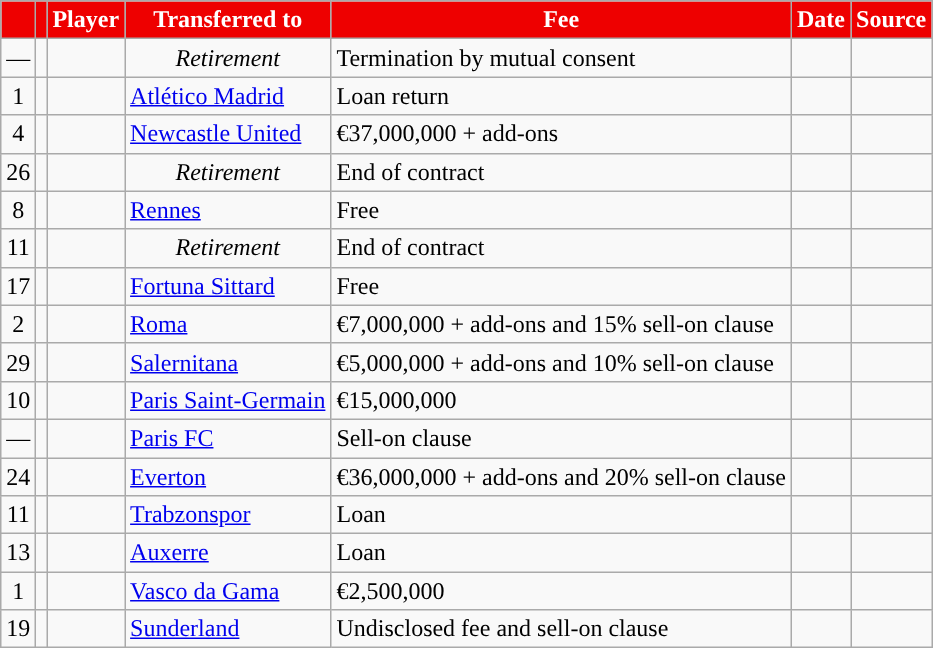<table class="wikitable plainrowheaders sortable">
<tr>
<th style="background:#EE0000; color:#ffffff; "></th>
<th style="background:#EE0000; color:#ffffff; "></th>
<th style="background:#EE0000; color:#ffffff; ">Player</th>
<th style="background:#EE0000; color:#ffffff; ">Transferred to</th>
<th style="background:#EE0000; color:#ffffff; ">Fee</th>
<th style="background:#EE0000; color:#ffffff; ">Date</th>
<th style="background:#EE0000; color:#ffffff; ">Source</th>
</tr>
<tr>
<td align=center>—</td>
<td align=center></td>
<td></td>
<td align=center><em>Retirement</em></td>
<td>Termination by mutual consent</td>
<td></td>
<td></td>
</tr>
<tr>
<td align=center>1</td>
<td align=center></td>
<td></td>
<td> <a href='#'>Atlético Madrid</a></td>
<td>Loan return</td>
<td></td>
<td></td>
</tr>
<tr>
<td align=center>4</td>
<td align=center></td>
<td></td>
<td> <a href='#'>Newcastle United</a></td>
<td>€37,000,000 + add-ons</td>
<td></td>
<td></td>
</tr>
<tr>
<td align=center>26</td>
<td align=center></td>
<td></td>
<td align=center><em>Retirement</em></td>
<td>End of contract</td>
<td></td>
<td></td>
</tr>
<tr>
<td align=center>8</td>
<td align=center></td>
<td></td>
<td> <a href='#'>Rennes</a></td>
<td>Free</td>
<td></td>
<td></td>
</tr>
<tr>
<td align=center>11</td>
<td align=center></td>
<td></td>
<td align=center><em>Retirement</em></td>
<td>End of contract</td>
<td></td>
<td></td>
</tr>
<tr>
<td align=center>17</td>
<td align=center></td>
<td></td>
<td> <a href='#'>Fortuna Sittard</a></td>
<td>Free</td>
<td></td>
<td></td>
</tr>
<tr>
<td align=center>2</td>
<td align=center></td>
<td></td>
<td> <a href='#'>Roma</a></td>
<td>€7,000,000 + add-ons and 15% sell-on clause</td>
<td></td>
<td></td>
</tr>
<tr>
<td align=center>29</td>
<td align=center></td>
<td></td>
<td> <a href='#'>Salernitana</a></td>
<td>€5,000,000 + add-ons and 10% sell-on clause</td>
<td></td>
<td></td>
</tr>
<tr>
<td align=center>10</td>
<td align=center></td>
<td></td>
<td> <a href='#'>Paris Saint-Germain</a></td>
<td>€15,000,000</td>
<td></td>
<td></td>
</tr>
<tr>
<td align=center>—</td>
<td align=center></td>
<td></td>
<td> <a href='#'>Paris FC</a></td>
<td>Sell-on clause</td>
<td></td>
<td></td>
</tr>
<tr>
<td align=center>24</td>
<td align=center></td>
<td></td>
<td> <a href='#'>Everton</a></td>
<td>€36,000,000 + add-ons and 20% sell-on clause</td>
<td></td>
<td></td>
</tr>
<tr>
<td align=center>11</td>
<td align=center></td>
<td></td>
<td> <a href='#'>Trabzonspor</a></td>
<td>Loan</td>
<td></td>
<td></td>
</tr>
<tr>
<td align=center>13</td>
<td align=center></td>
<td></td>
<td> <a href='#'>Auxerre</a></td>
<td>Loan</td>
<td></td>
<td></td>
</tr>
<tr>
<td align=center>1</td>
<td align=center></td>
<td></td>
<td> <a href='#'>Vasco da Gama</a></td>
<td>€2,500,000</td>
<td></td>
<td></td>
</tr>
<tr>
<td align=center>19</td>
<td align=center></td>
<td></td>
<td> <a href='#'>Sunderland</a></td>
<td>Undisclosed fee and sell-on clause</td>
<td></td>
<td></td>
</tr>
</table>
